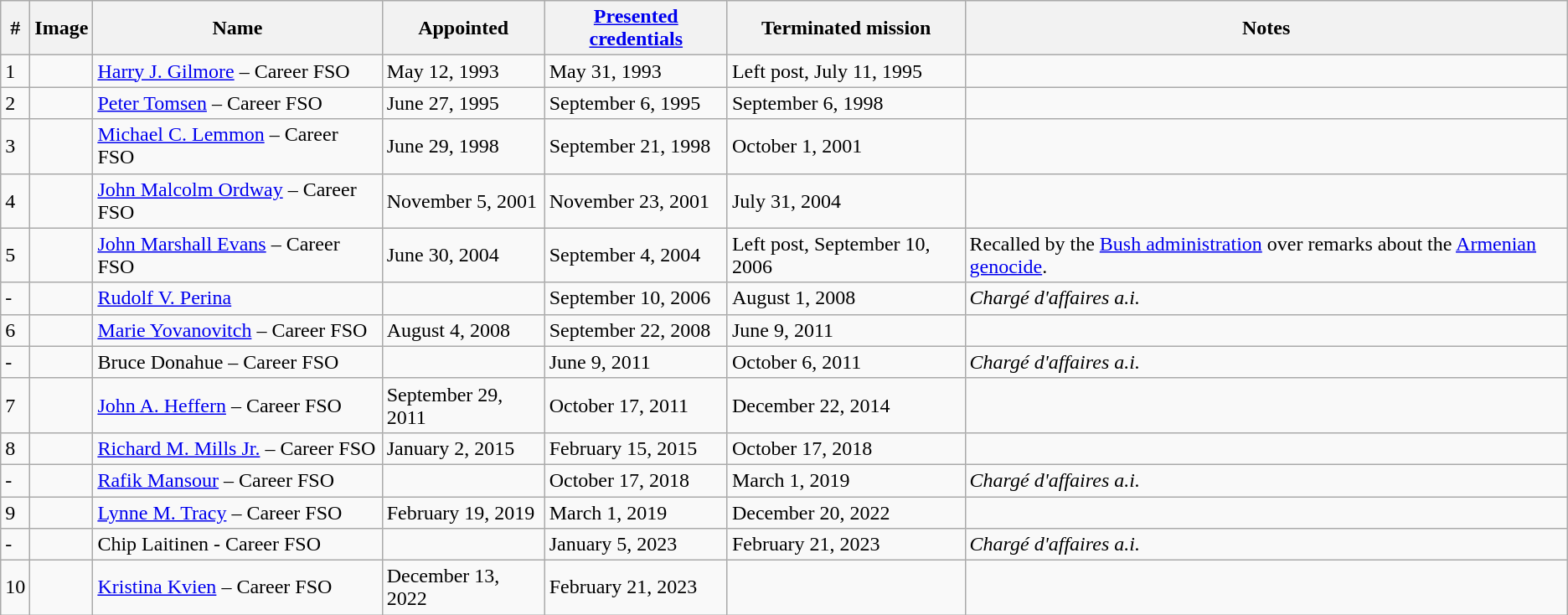<table class="wikitable">
<tr>
<th>#</th>
<th>Image</th>
<th>Name</th>
<th>Appointed</th>
<th><a href='#'>Presented credentials</a></th>
<th>Terminated mission</th>
<th>Notes</th>
</tr>
<tr>
<td>1</td>
<td></td>
<td><a href='#'>Harry J. Gilmore</a> – Career FSO</td>
<td>May 12, 1993</td>
<td>May 31, 1993</td>
<td>Left post, July 11, 1995</td>
<td></td>
</tr>
<tr>
<td>2</td>
<td></td>
<td><a href='#'>Peter Tomsen</a> – Career FSO</td>
<td>June 27, 1995</td>
<td>September 6, 1995</td>
<td>September 6, 1998</td>
<td></td>
</tr>
<tr>
<td>3</td>
<td></td>
<td><a href='#'>Michael C. Lemmon</a> – Career FSO</td>
<td>June 29, 1998</td>
<td>September 21, 1998</td>
<td>October 1, 2001</td>
<td></td>
</tr>
<tr>
<td>4</td>
<td></td>
<td><a href='#'>John Malcolm Ordway</a> – Career FSO</td>
<td>November 5, 2001</td>
<td>November 23, 2001</td>
<td>July 31, 2004</td>
<td></td>
</tr>
<tr>
<td>5</td>
<td></td>
<td><a href='#'>John Marshall Evans</a> – Career FSO</td>
<td>June 30, 2004</td>
<td>September 4, 2004</td>
<td>Left post, September 10, 2006</td>
<td>Recalled by the <a href='#'>Bush administration</a> over remarks about the <a href='#'>Armenian genocide</a>.</td>
</tr>
<tr>
<td>-</td>
<td></td>
<td><a href='#'>Rudolf V. Perina</a></td>
<td></td>
<td>September 10, 2006</td>
<td>August 1, 2008</td>
<td><em>Chargé d'affaires a.i.</em></td>
</tr>
<tr>
<td>6</td>
<td></td>
<td><a href='#'>Marie Yovanovitch</a> – Career FSO</td>
<td>August 4, 2008</td>
<td>September 22, 2008</td>
<td>June 9, 2011</td>
<td></td>
</tr>
<tr>
<td>-</td>
<td></td>
<td>Bruce Donahue – Career FSO</td>
<td></td>
<td>June 9, 2011</td>
<td>October 6, 2011</td>
<td><em>Chargé d'affaires a.i.</em></td>
</tr>
<tr>
<td>7</td>
<td></td>
<td><a href='#'>John A. Heffern</a> – Career FSO</td>
<td>September 29, 2011</td>
<td>October 17, 2011</td>
<td>December 22, 2014</td>
<td></td>
</tr>
<tr>
<td>8</td>
<td></td>
<td><a href='#'>Richard M. Mills Jr.</a> – Career FSO</td>
<td>January 2, 2015</td>
<td>February 15, 2015</td>
<td>October 17, 2018</td>
<td></td>
</tr>
<tr>
<td>-</td>
<td></td>
<td><a href='#'>Rafik Mansour</a> – Career FSO</td>
<td></td>
<td>October 17, 2018</td>
<td>March 1, 2019</td>
<td><em>Chargé d'affaires a.i.</em></td>
</tr>
<tr>
<td>9</td>
<td></td>
<td><a href='#'>Lynne M. Tracy</a> – Career FSO</td>
<td>February 19, 2019</td>
<td>March 1, 2019</td>
<td>December 20, 2022</td>
<td></td>
</tr>
<tr>
<td>-</td>
<td></td>
<td>Chip Laitinen - Career FSO</td>
<td></td>
<td>January 5, 2023</td>
<td>February 21, 2023</td>
<td><em>Chargé d'affaires a.i.</em></td>
</tr>
<tr>
<td>10</td>
<td></td>
<td><a href='#'>Kristina Kvien</a> – Career FSO</td>
<td>December 13, 2022</td>
<td>February 21, 2023</td>
<td></td>
<td></td>
</tr>
</table>
